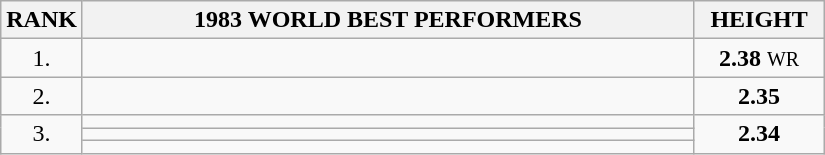<table class=wikitable>
<tr>
<th>RANK</th>
<th align="center" style="width: 25em">1983 WORLD BEST PERFORMERS</th>
<th align="center" style="width: 5em">HEIGHT</th>
</tr>
<tr>
<td align="center">1.</td>
<td></td>
<td align="center"><strong>2.38</strong> <small>WR</small></td>
</tr>
<tr>
<td align="center">2.</td>
<td></td>
<td align="center"><strong>2.35</strong></td>
</tr>
<tr>
<td rowspan=3 align="center">3.</td>
<td></td>
<td rowspan=3 align="center"><strong>2.34</strong></td>
</tr>
<tr>
<td></td>
</tr>
<tr>
<td></td>
</tr>
</table>
